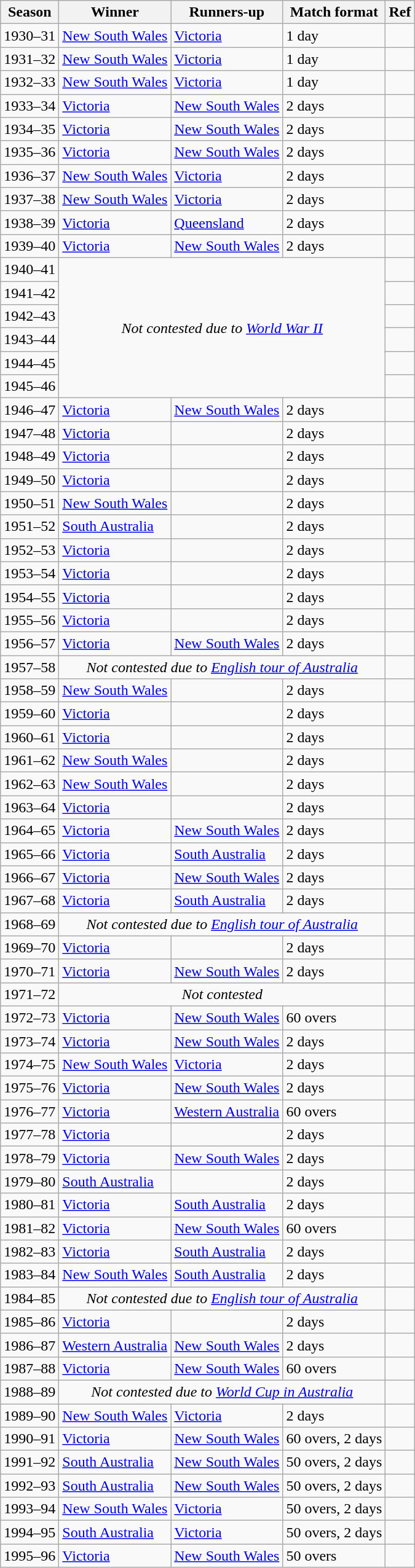<table class="wikitable">
<tr>
<th>Season</th>
<th>Winner</th>
<th>Runners-up</th>
<th>Match format</th>
<th>Ref</th>
</tr>
<tr>
<td>1930–31</td>
<td><a href='#'>New South Wales</a></td>
<td><a href='#'>Victoria</a></td>
<td>1 day</td>
<td></td>
</tr>
<tr>
<td>1931–32</td>
<td><a href='#'>New South Wales</a></td>
<td><a href='#'>Victoria</a></td>
<td>1 day</td>
<td></td>
</tr>
<tr>
<td>1932–33</td>
<td><a href='#'>New South Wales</a></td>
<td><a href='#'>Victoria</a></td>
<td>1 day</td>
<td></td>
</tr>
<tr>
<td>1933–34</td>
<td><a href='#'>Victoria</a></td>
<td><a href='#'>New South Wales</a></td>
<td>2 days</td>
<td></td>
</tr>
<tr>
<td>1934–35</td>
<td><a href='#'>Victoria</a></td>
<td><a href='#'>New South Wales</a></td>
<td>2 days</td>
<td></td>
</tr>
<tr>
<td>1935–36</td>
<td><a href='#'>Victoria</a></td>
<td><a href='#'>New South Wales</a></td>
<td>2 days</td>
<td></td>
</tr>
<tr>
<td>1936–37</td>
<td><a href='#'>New South Wales</a></td>
<td><a href='#'>Victoria</a></td>
<td>2 days</td>
<td></td>
</tr>
<tr>
<td>1937–38</td>
<td><a href='#'>New South Wales</a></td>
<td><a href='#'>Victoria</a></td>
<td>2 days</td>
<td></td>
</tr>
<tr>
<td>1938–39</td>
<td><a href='#'>Victoria</a></td>
<td><a href='#'>Queensland</a></td>
<td>2 days</td>
<td></td>
</tr>
<tr>
<td>1939–40</td>
<td><a href='#'>Victoria</a></td>
<td><a href='#'>New South Wales</a></td>
<td>2 days</td>
<td></td>
</tr>
<tr>
<td>1940–41</td>
<td colspan="3" rowspan="6" align="center"><em>Not contested due to <a href='#'>World War II</a></em></td>
<td></td>
</tr>
<tr>
<td>1941–42</td>
<td></td>
</tr>
<tr>
<td>1942–43</td>
<td></td>
</tr>
<tr>
<td>1943–44</td>
<td></td>
</tr>
<tr>
<td>1944–45</td>
<td></td>
</tr>
<tr>
<td>1945–46</td>
<td></td>
</tr>
<tr>
<td>1946–47</td>
<td><a href='#'>Victoria</a></td>
<td><a href='#'>New South Wales</a></td>
<td>2 days</td>
<td></td>
</tr>
<tr>
<td>1947–48</td>
<td><a href='#'>Victoria</a></td>
<td></td>
<td>2 days</td>
<td></td>
</tr>
<tr>
<td>1948–49</td>
<td><a href='#'>Victoria</a></td>
<td></td>
<td>2 days</td>
<td></td>
</tr>
<tr>
<td>1949–50</td>
<td><a href='#'>Victoria</a></td>
<td></td>
<td>2 days</td>
<td></td>
</tr>
<tr>
<td>1950–51</td>
<td><a href='#'>New South Wales</a></td>
<td></td>
<td>2 days</td>
<td></td>
</tr>
<tr>
<td>1951–52</td>
<td><a href='#'>South Australia</a></td>
<td></td>
<td>2 days</td>
<td></td>
</tr>
<tr>
<td>1952–53</td>
<td><a href='#'>Victoria</a></td>
<td></td>
<td>2 days</td>
<td></td>
</tr>
<tr>
<td>1953–54</td>
<td><a href='#'>Victoria</a></td>
<td></td>
<td>2 days</td>
<td></td>
</tr>
<tr>
<td>1954–55</td>
<td><a href='#'>Victoria</a></td>
<td></td>
<td>2 days</td>
<td></td>
</tr>
<tr>
<td>1955–56</td>
<td><a href='#'>Victoria</a></td>
<td></td>
<td>2 days</td>
<td></td>
</tr>
<tr>
<td>1956–57</td>
<td><a href='#'>Victoria</a></td>
<td><a href='#'>New South Wales</a></td>
<td>2 days</td>
<td></td>
</tr>
<tr>
<td>1957–58</td>
<td colspan="3" align="center"><em>Not contested due to <a href='#'>English tour of Australia</a></em></td>
<td></td>
</tr>
<tr>
<td>1958–59</td>
<td><a href='#'>New South Wales</a></td>
<td></td>
<td>2 days</td>
<td></td>
</tr>
<tr>
<td>1959–60</td>
<td><a href='#'>Victoria</a></td>
<td></td>
<td>2 days</td>
<td></td>
</tr>
<tr>
<td>1960–61</td>
<td><a href='#'>Victoria</a></td>
<td></td>
<td>2 days</td>
<td></td>
</tr>
<tr>
<td>1961–62</td>
<td><a href='#'>New South Wales</a></td>
<td></td>
<td>2 days</td>
<td></td>
</tr>
<tr>
<td>1962–63</td>
<td><a href='#'>New South Wales</a></td>
<td></td>
<td>2 days</td>
<td></td>
</tr>
<tr>
<td>1963–64</td>
<td><a href='#'>Victoria</a></td>
<td></td>
<td>2 days</td>
<td></td>
</tr>
<tr>
<td>1964–65</td>
<td><a href='#'>Victoria</a></td>
<td><a href='#'>New South Wales</a></td>
<td>2 days</td>
<td></td>
</tr>
<tr>
<td>1965–66</td>
<td><a href='#'>Victoria</a></td>
<td><a href='#'>South Australia</a></td>
<td>2 days</td>
<td></td>
</tr>
<tr>
<td>1966–67</td>
<td><a href='#'>Victoria</a></td>
<td><a href='#'>New South Wales</a></td>
<td>2 days</td>
<td></td>
</tr>
<tr>
<td>1967–68</td>
<td><a href='#'>Victoria</a></td>
<td><a href='#'>South Australia</a></td>
<td>2 days</td>
<td></td>
</tr>
<tr>
<td>1968–69</td>
<td colspan="3" align="center"><em>Not contested due to <a href='#'>English tour of Australia</a></em></td>
<td></td>
</tr>
<tr>
<td>1969–70</td>
<td><a href='#'>Victoria</a></td>
<td></td>
<td>2 days</td>
<td></td>
</tr>
<tr>
<td>1970–71</td>
<td><a href='#'>Victoria</a></td>
<td><a href='#'>New South Wales</a></td>
<td>2 days</td>
<td></td>
</tr>
<tr>
<td>1971–72</td>
<td colspan="3" align="center"><em>Not contested</em></td>
<td></td>
</tr>
<tr>
<td>1972–73</td>
<td><a href='#'>Victoria</a></td>
<td><a href='#'>New South Wales</a></td>
<td>60 overs</td>
<td></td>
</tr>
<tr>
<td>1973–74</td>
<td><a href='#'>Victoria</a></td>
<td><a href='#'>New South Wales</a></td>
<td>2 days</td>
<td></td>
</tr>
<tr>
<td>1974–75</td>
<td><a href='#'>New South Wales</a></td>
<td><a href='#'>Victoria</a></td>
<td>2 days</td>
<td></td>
</tr>
<tr>
<td>1975–76</td>
<td><a href='#'>Victoria</a></td>
<td><a href='#'>New South Wales</a></td>
<td>2 days</td>
<td></td>
</tr>
<tr>
<td>1976–77</td>
<td><a href='#'>Victoria</a></td>
<td><a href='#'>Western Australia</a></td>
<td>60 overs</td>
<td></td>
</tr>
<tr>
<td>1977–78</td>
<td><a href='#'>Victoria</a></td>
<td></td>
<td>2 days</td>
<td></td>
</tr>
<tr>
<td>1978–79</td>
<td><a href='#'>Victoria</a></td>
<td><a href='#'>New South Wales</a></td>
<td>2 days</td>
<td></td>
</tr>
<tr>
<td>1979–80</td>
<td><a href='#'>South Australia</a></td>
<td></td>
<td>2 days</td>
<td></td>
</tr>
<tr>
<td>1980–81</td>
<td><a href='#'>Victoria</a></td>
<td><a href='#'>South Australia</a></td>
<td>2 days</td>
<td></td>
</tr>
<tr>
<td>1981–82</td>
<td><a href='#'>Victoria</a></td>
<td><a href='#'>New South Wales</a></td>
<td>60 overs</td>
<td></td>
</tr>
<tr>
<td>1982–83</td>
<td><a href='#'>Victoria</a></td>
<td><a href='#'>South Australia</a></td>
<td>2 days</td>
<td></td>
</tr>
<tr>
<td>1983–84</td>
<td><a href='#'>New South Wales</a></td>
<td><a href='#'>South Australia</a></td>
<td>2 days</td>
<td></td>
</tr>
<tr>
<td>1984–85</td>
<td colspan="3" align="center"><em>Not contested due to <a href='#'>English tour of Australia</a></em></td>
<td></td>
</tr>
<tr>
<td>1985–86</td>
<td><a href='#'>Victoria</a></td>
<td></td>
<td>2 days</td>
<td></td>
</tr>
<tr>
<td>1986–87</td>
<td><a href='#'>Western Australia</a></td>
<td><a href='#'>New South Wales</a></td>
<td>2 days</td>
<td></td>
</tr>
<tr>
<td>1987–88</td>
<td><a href='#'>Victoria</a></td>
<td><a href='#'>New South Wales</a></td>
<td>60 overs</td>
<td></td>
</tr>
<tr>
<td>1988–89</td>
<td colspan="3" align="center"><em>Not contested due to <a href='#'>World Cup in Australia</a></em></td>
<td></td>
</tr>
<tr>
<td>1989–90</td>
<td><a href='#'>New South Wales</a></td>
<td><a href='#'>Victoria</a></td>
<td>2 days</td>
<td></td>
</tr>
<tr>
<td>1990–91</td>
<td><a href='#'>Victoria</a></td>
<td><a href='#'>New South Wales</a></td>
<td>60 overs, 2 days</td>
<td></td>
</tr>
<tr>
<td>1991–92</td>
<td><a href='#'>South Australia</a></td>
<td><a href='#'>New South Wales</a></td>
<td>50 overs, 2 days</td>
<td></td>
</tr>
<tr>
<td>1992–93</td>
<td><a href='#'>South Australia</a></td>
<td><a href='#'>New South Wales</a></td>
<td>50 overs, 2 days</td>
<td></td>
</tr>
<tr>
<td>1993–94</td>
<td><a href='#'>New South Wales</a></td>
<td><a href='#'>Victoria</a></td>
<td>50 overs, 2 days</td>
<td></td>
</tr>
<tr>
<td>1994–95</td>
<td><a href='#'>South Australia</a></td>
<td><a href='#'>Victoria</a></td>
<td>50 overs, 2 days</td>
<td></td>
</tr>
<tr>
<td>1995–96</td>
<td><a href='#'>Victoria</a></td>
<td><a href='#'>New South Wales</a></td>
<td>50 overs</td>
<td></td>
</tr>
</table>
